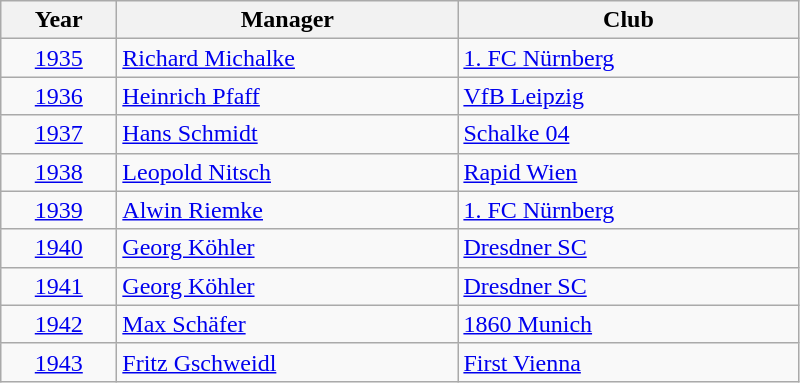<table class="wikitable sortable">
<tr>
<th style="width:70px">Year</th>
<th style="width:220px">Manager</th>
<th style="width:220px">Club</th>
</tr>
<tr>
<td style="text-align:center"><a href='#'>1935</a></td>
<td data-sort-value="Michalke, Richard"> <a href='#'>Richard Michalke</a></td>
<td data-sort-value="Nurnberg"><a href='#'>1. FC Nürnberg</a></td>
</tr>
<tr>
<td style="text-align:center"><a href='#'>1936</a></td>
<td data-sort-value="Pfaff, Heinrich"> <a href='#'>Heinrich Pfaff</a></td>
<td data-sort-value="Leipzig"><a href='#'>VfB Leipzig</a></td>
</tr>
<tr>
<td style="text-align:center"><a href='#'>1937</a></td>
<td data-sort-value="Schmidt, Hans"> <a href='#'>Hans Schmidt</a></td>
<td data-sort-value="Schalke"><a href='#'>Schalke 04</a></td>
</tr>
<tr>
<td style="text-align:center"><a href='#'>1938</a></td>
<td data-sort-value="Nitsch, Leopold"> <a href='#'>Leopold Nitsch</a></td>
<td data-sort-value="Wien"><a href='#'>Rapid Wien</a></td>
</tr>
<tr>
<td style="text-align:center"><a href='#'>1939</a></td>
<td data-sort-value="Riemke, Alwin"> <a href='#'>Alwin Riemke</a></td>
<td data-sort-value="Nurnberg"><a href='#'>1. FC Nürnberg</a></td>
</tr>
<tr>
<td style="text-align:center"><a href='#'>1940</a></td>
<td data-sort-value="Kohler, Georg"> <a href='#'>Georg Köhler</a></td>
<td data-sort-value="Dresden"><a href='#'>Dresdner SC</a></td>
</tr>
<tr>
<td style="text-align:center"><a href='#'>1941</a></td>
<td data-sort-value="Kohler, Georg"> <a href='#'>Georg Köhler</a></td>
<td data-sort-value="Dresden"><a href='#'>Dresdner SC</a></td>
</tr>
<tr>
<td style="text-align:center"><a href='#'>1942</a></td>
<td data-sort-value="Schafer, Max"> <a href='#'>Max Schäfer</a></td>
<td data-sort-value="Munich, 1860"><a href='#'>1860 Munich</a></td>
</tr>
<tr>
<td style="text-align:center"><a href='#'>1943</a></td>
<td data-sort-value="Gschweidl, Fritz"> <a href='#'>Fritz Gschweidl</a></td>
<td data-sort-value="Vienna"><a href='#'>First Vienna</a></td>
</tr>
</table>
